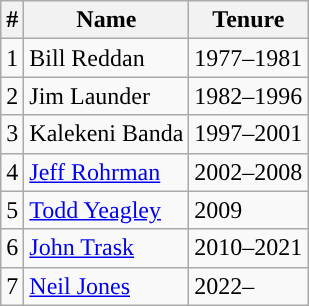<table class="wikitable"; style= "text-align: ">
<tr>
<th width=px>#</th>
<th width=px>Name</th>
<th width=px>Tenure</th>
</tr>
<tr>
<td>1</td>
<td>Bill Reddan</td>
<td>1977–1981</td>
</tr>
<tr>
<td>2</td>
<td>Jim Launder</td>
<td>1982–1996</td>
</tr>
<tr>
<td>3</td>
<td>Kalekeni Banda</td>
<td>1997–2001</td>
</tr>
<tr>
<td>4</td>
<td><a href='#'>Jeff Rohrman</a></td>
<td>2002–2008</td>
</tr>
<tr>
<td>5</td>
<td><a href='#'>Todd Yeagley</a></td>
<td>2009</td>
</tr>
<tr>
<td>6</td>
<td><a href='#'>John Trask</a></td>
<td>2010–2021</td>
</tr>
<tr>
<td>7</td>
<td><a href='#'>Neil Jones</a></td>
<td>2022–</td>
</tr>
</table>
